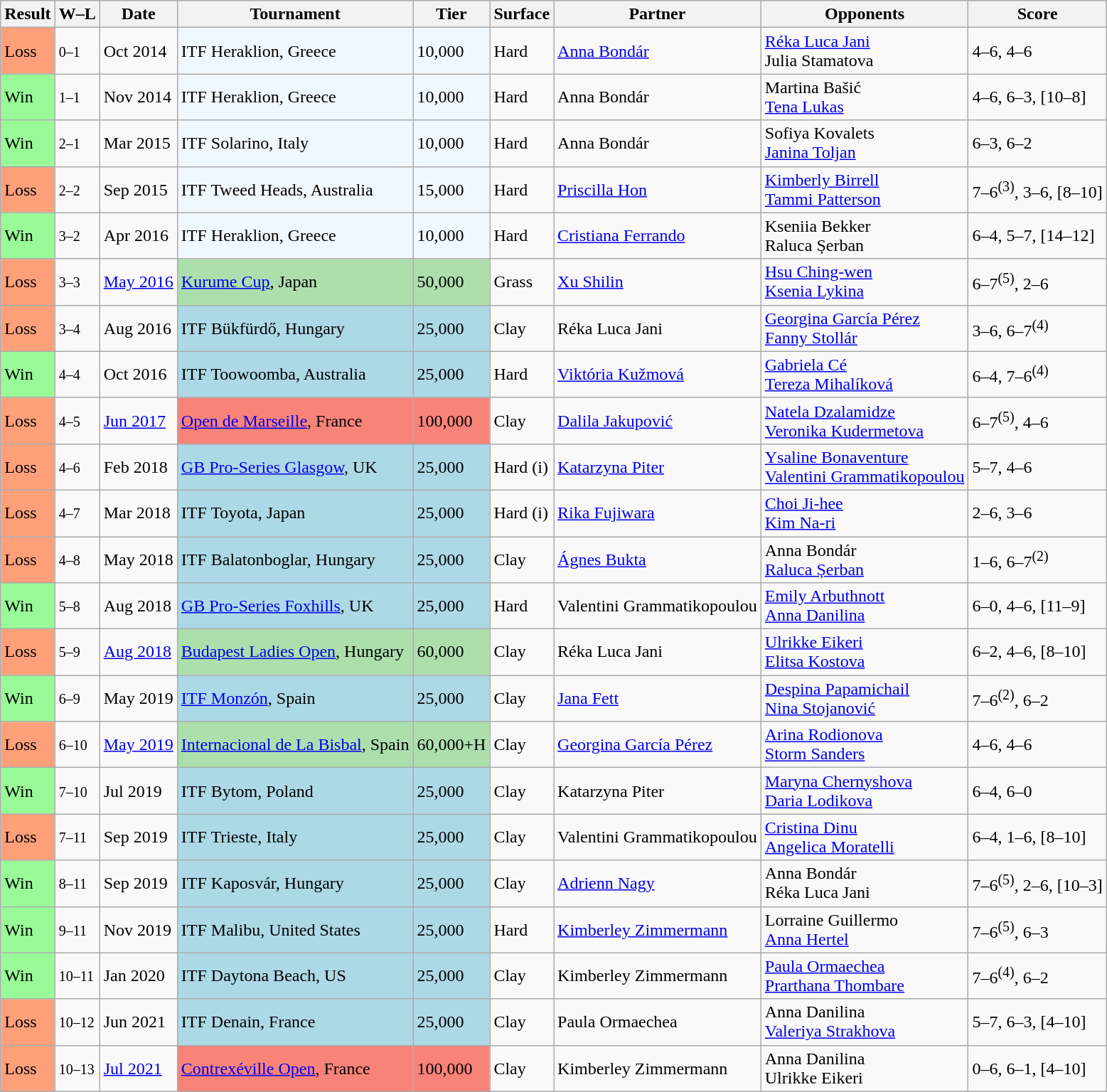<table class="sortable wikitable nowrap">
<tr>
<th>Result</th>
<th class="unsortable">W–L</th>
<th>Date</th>
<th>Tournament</th>
<th>Tier</th>
<th>Surface</th>
<th>Partner</th>
<th>Opponents</th>
<th class="unsortable">Score</th>
</tr>
<tr>
<td style="background:#ffa07a;">Loss</td>
<td><small>0–1</small></td>
<td>Oct 2014</td>
<td style="background:#f0f8ff;">ITF Heraklion, Greece</td>
<td style="background:#f0f8ff;">10,000</td>
<td>Hard</td>
<td> <a href='#'>Anna Bondár</a></td>
<td> <a href='#'>Réka Luca Jani</a> <br>  Julia Stamatova</td>
<td>4–6, 4–6</td>
</tr>
<tr>
<td style="background:#98fb98;">Win</td>
<td><small>1–1</small></td>
<td>Nov 2014</td>
<td style="background:#f0f8ff;">ITF Heraklion, Greece</td>
<td style="background:#f0f8ff;">10,000</td>
<td>Hard</td>
<td> Anna Bondár</td>
<td> Martina Bašić <br>  <a href='#'>Tena Lukas</a></td>
<td>4–6, 6–3, [10–8]</td>
</tr>
<tr>
<td style="background:#98fb98;">Win</td>
<td><small>2–1</small></td>
<td>Mar 2015</td>
<td style="background:#f0f8ff;">ITF Solarino, Italy</td>
<td style="background:#f0f8ff;">10,000</td>
<td>Hard</td>
<td> Anna Bondár</td>
<td> Sofiya Kovalets <br>  <a href='#'>Janina Toljan</a></td>
<td>6–3, 6–2</td>
</tr>
<tr>
<td style="background:#ffa07a;">Loss</td>
<td><small>2–2</small></td>
<td>Sep 2015</td>
<td style="background:#f0f8ff;">ITF Tweed Heads, Australia</td>
<td style="background:#f0f8ff;">15,000</td>
<td>Hard</td>
<td> <a href='#'>Priscilla Hon</a></td>
<td> <a href='#'>Kimberly Birrell</a> <br>  <a href='#'>Tammi Patterson</a></td>
<td>7–6<sup>(3)</sup>, 3–6, [8–10]</td>
</tr>
<tr>
<td style="background:#98fb98;">Win</td>
<td><small>3–2</small></td>
<td>Apr 2016</td>
<td style="background:#f0f8ff;">ITF Heraklion, Greece</td>
<td style="background:#f0f8ff;">10,000</td>
<td>Hard</td>
<td> <a href='#'>Cristiana Ferrando</a></td>
<td> Kseniia Bekker <br>  Raluca Șerban</td>
<td>6–4, 5–7, [14–12]</td>
</tr>
<tr>
<td style="background:#ffa07a;">Loss</td>
<td><small>3–3</small></td>
<td><a href='#'>May 2016</a></td>
<td style="background:#addfad;"><a href='#'>Kurume Cup</a>, Japan</td>
<td style="background:#addfad;">50,000</td>
<td>Grass</td>
<td> <a href='#'>Xu Shilin</a></td>
<td> <a href='#'>Hsu Ching-wen</a> <br>  <a href='#'>Ksenia Lykina</a></td>
<td>6–7<sup>(5)</sup>, 2–6</td>
</tr>
<tr>
<td style="background:#ffa07a;">Loss</td>
<td><small>3–4</small></td>
<td>Aug 2016</td>
<td style="background:lightblue;">ITF Bükfürdő, Hungary</td>
<td style="background:lightblue;">25,000</td>
<td>Clay</td>
<td> Réka Luca Jani</td>
<td> <a href='#'>Georgina García Pérez</a> <br>  <a href='#'>Fanny Stollár</a></td>
<td>3–6, 6–7<sup>(4)</sup></td>
</tr>
<tr>
<td style="background:#98fb98;">Win</td>
<td><small>4–4</small></td>
<td>Oct 2016</td>
<td style="background:lightblue;">ITF Toowoomba, Australia</td>
<td style="background:lightblue;">25,000</td>
<td>Hard</td>
<td> <a href='#'>Viktória Kužmová</a></td>
<td> <a href='#'>Gabriela Cé</a> <br>  <a href='#'>Tereza Mihalíková</a></td>
<td>6–4, 7–6<sup>(4)</sup></td>
</tr>
<tr>
<td style="background:#ffa07a;">Loss</td>
<td><small>4–5</small></td>
<td><a href='#'>Jun 2017</a></td>
<td style="background:#f88379;"><a href='#'>Open de Marseille</a>, France</td>
<td style="background:#f88379;">100,000</td>
<td>Clay</td>
<td> <a href='#'>Dalila Jakupović</a></td>
<td> <a href='#'>Natela Dzalamidze</a> <br>  <a href='#'>Veronika Kudermetova</a></td>
<td>6–7<sup>(5)</sup>, 4–6</td>
</tr>
<tr>
<td style="background:#ffa07a;">Loss</td>
<td><small>4–6</small></td>
<td>Feb 2018</td>
<td style="background:lightblue;"><a href='#'>GB Pro-Series Glasgow</a>, UK</td>
<td style="background:lightblue;">25,000</td>
<td>Hard (i)</td>
<td> <a href='#'>Katarzyna Piter</a></td>
<td> <a href='#'>Ysaline Bonaventure</a> <br>  <a href='#'>Valentini Grammatikopoulou</a></td>
<td>5–7, 4–6</td>
</tr>
<tr>
<td bgcolor="FFA07A">Loss</td>
<td><small>4–7</small></td>
<td>Mar 2018</td>
<td style="background:lightblue;">ITF Toyota, Japan</td>
<td style="background:lightblue;">25,000</td>
<td>Hard (i)</td>
<td> <a href='#'>Rika Fujiwara</a></td>
<td> <a href='#'>Choi Ji-hee</a> <br>  <a href='#'>Kim Na-ri</a></td>
<td>2–6, 3–6</td>
</tr>
<tr>
<td bgcolor="FFA07A">Loss</td>
<td><small>4–8</small></td>
<td>May 2018</td>
<td style="background:lightblue;">ITF Balatonboglar, Hungary</td>
<td style="background:lightblue;">25,000</td>
<td>Clay</td>
<td> <a href='#'>Ágnes Bukta</a></td>
<td> Anna Bondár <br>  <a href='#'>Raluca Șerban</a></td>
<td>1–6, 6–7<sup>(2)</sup></td>
</tr>
<tr>
<td style="background:#98fb98;">Win</td>
<td><small>5–8</small></td>
<td>Aug 2018</td>
<td style="background:lightblue;"><a href='#'>GB Pro-Series Foxhills</a>, UK</td>
<td style="background:lightblue;">25,000</td>
<td>Hard</td>
<td> Valentini Grammatikopoulou</td>
<td> <a href='#'>Emily Arbuthnott</a> <br>  <a href='#'>Anna Danilina</a></td>
<td>6–0, 4–6, [11–9]</td>
</tr>
<tr>
<td style="background:#ffa07a;">Loss</td>
<td><small>5–9</small></td>
<td><a href='#'>Aug 2018</a></td>
<td style="background:#addfad;"><a href='#'>Budapest Ladies Open</a>, Hungary</td>
<td style="background:#addfad;">60,000</td>
<td>Clay</td>
<td> Réka Luca Jani</td>
<td> <a href='#'>Ulrikke Eikeri</a> <br>  <a href='#'>Elitsa Kostova</a></td>
<td>6–2, 4–6, [8–10]</td>
</tr>
<tr>
<td style="background:#98fb98;">Win</td>
<td><small>6–9</small></td>
<td>May 2019</td>
<td style="background:lightblue;"><a href='#'>ITF Monzón</a>, Spain</td>
<td style="background:lightblue;">25,000</td>
<td>Clay</td>
<td> <a href='#'>Jana Fett</a></td>
<td> <a href='#'>Despina Papamichail</a> <br>  <a href='#'>Nina Stojanović</a></td>
<td>7–6<sup>(2)</sup>, 6–2</td>
</tr>
<tr>
<td style="background:#ffa07a;">Loss</td>
<td><small>6–10</small></td>
<td><a href='#'>May 2019</a></td>
<td style="background:#addfad;"><a href='#'>Internacional de La Bisbal</a>, Spain</td>
<td style="background:#addfad;">60,000+H</td>
<td>Clay</td>
<td> <a href='#'>Georgina García Pérez</a></td>
<td> <a href='#'>Arina Rodionova</a> <br>  <a href='#'>Storm Sanders</a></td>
<td>4–6, 4–6</td>
</tr>
<tr>
<td style="background:#98fb98;">Win</td>
<td><small>7–10</small></td>
<td>Jul 2019</td>
<td style="background:lightblue;">ITF Bytom, Poland</td>
<td style="background:lightblue;">25,000</td>
<td>Clay</td>
<td> Katarzyna Piter</td>
<td> <a href='#'>Maryna Chernyshova</a> <br>  <a href='#'>Daria Lodikova</a></td>
<td>6–4, 6–0</td>
</tr>
<tr>
<td style="background:#ffa07a;">Loss</td>
<td><small>7–11</small></td>
<td>Sep 2019</td>
<td style="background:lightblue;">ITF Trieste, Italy</td>
<td style="background:lightblue;">25,000</td>
<td>Clay</td>
<td> Valentini Grammatikopoulou</td>
<td> <a href='#'>Cristina Dinu</a> <br>  <a href='#'>Angelica Moratelli</a></td>
<td>6–4, 1–6, [8–10]</td>
</tr>
<tr>
<td style="background:#98fb98;">Win</td>
<td><small>8–11</small></td>
<td>Sep 2019</td>
<td style="background:lightblue;">ITF Kaposvár, Hungary</td>
<td style="background:lightblue;">25,000</td>
<td>Clay</td>
<td> <a href='#'>Adrienn Nagy</a></td>
<td> Anna Bondár <br>  Réka Luca Jani</td>
<td>7–6<sup>(5)</sup>, 2–6, [10–3]</td>
</tr>
<tr>
<td style="background:#98fb98;">Win</td>
<td><small>9–11</small></td>
<td>Nov 2019</td>
<td style="background:lightblue;">ITF Malibu, United States</td>
<td style="background:lightblue;">25,000</td>
<td>Hard</td>
<td> <a href='#'>Kimberley Zimmermann</a></td>
<td> Lorraine Guillermo <br>  <a href='#'>Anna Hertel</a></td>
<td>7–6<sup>(5)</sup>, 6–3</td>
</tr>
<tr>
<td bgcolor=98FB98>Win</td>
<td><small>10–11</small></td>
<td>Jan 2020</td>
<td style="background:lightblue;">ITF Daytona Beach, US</td>
<td style="background:lightblue;">25,000</td>
<td>Clay</td>
<td> Kimberley Zimmermann</td>
<td> <a href='#'>Paula Ormaechea</a> <br>  <a href='#'>Prarthana Thombare</a></td>
<td>7–6<sup>(4)</sup>, 6–2</td>
</tr>
<tr>
<td style="background:#ffa07a;">Loss</td>
<td><small>10–12</small></td>
<td>Jun 2021</td>
<td style="background:lightblue;">ITF Denain, France</td>
<td style="background:lightblue;">25,000</td>
<td>Clay</td>
<td> Paula Ormaechea</td>
<td> Anna Danilina <br>  <a href='#'>Valeriya Strakhova</a></td>
<td>5–7, 6–3, [4–10]</td>
</tr>
<tr>
<td style="background:#ffa07a;">Loss</td>
<td><small>10–13</small></td>
<td><a href='#'>Jul 2021</a></td>
<td bgcolor=f88379><a href='#'>Contrexéville Open</a>, France</td>
<td bgcolor=f88379>100,000</td>
<td>Clay</td>
<td> Kimberley Zimmermann</td>
<td> Anna Danilina <br>  Ulrikke Eikeri</td>
<td>0–6, 6–1, [4–10]</td>
</tr>
</table>
